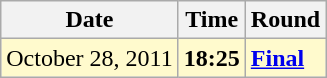<table class="wikitable">
<tr>
<th>Date</th>
<th>Time</th>
<th>Round</th>
</tr>
<tr style=background:lemonchiffon>
<td>October 28, 2011</td>
<td><strong>18:25</strong></td>
<td><strong><a href='#'>Final</a></strong></td>
</tr>
</table>
